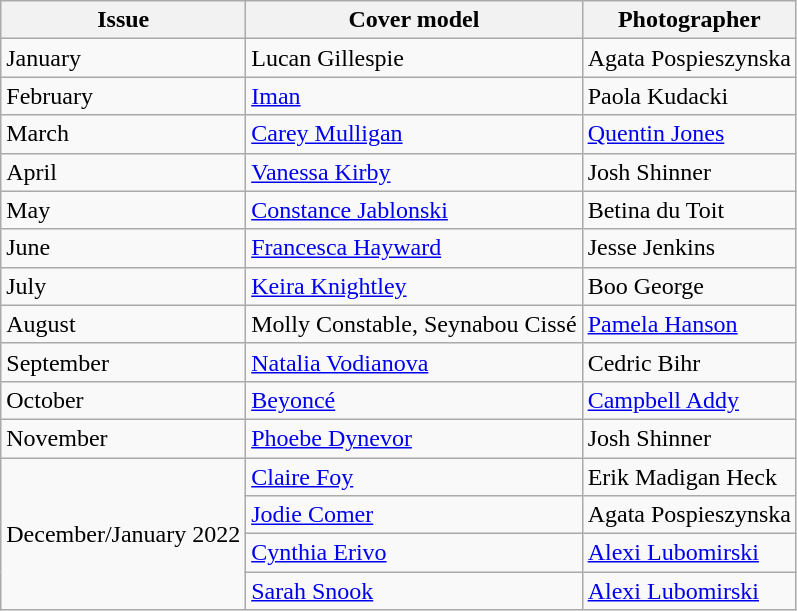<table class="sortable wikitable">
<tr>
<th>Issue</th>
<th>Cover model</th>
<th>Photographer</th>
</tr>
<tr>
<td>January</td>
<td>Lucan Gillespie</td>
<td>Agata Pospieszynska</td>
</tr>
<tr>
<td>February</td>
<td><a href='#'>Iman</a></td>
<td>Paola Kudacki</td>
</tr>
<tr>
<td>March</td>
<td><a href='#'>Carey Mulligan</a></td>
<td><a href='#'>Quentin Jones</a></td>
</tr>
<tr>
<td>April</td>
<td><a href='#'>Vanessa Kirby</a></td>
<td>Josh Shinner</td>
</tr>
<tr>
<td>May</td>
<td><a href='#'>Constance Jablonski</a></td>
<td>Betina du Toit</td>
</tr>
<tr>
<td>June</td>
<td><a href='#'>Francesca Hayward</a></td>
<td>Jesse Jenkins</td>
</tr>
<tr>
<td>July</td>
<td><a href='#'>Keira Knightley</a></td>
<td>Boo George</td>
</tr>
<tr>
<td>August</td>
<td>Molly Constable, Seynabou Cissé</td>
<td><a href='#'>Pamela Hanson</a></td>
</tr>
<tr>
<td>September</td>
<td><a href='#'>Natalia Vodianova</a></td>
<td>Cedric Bihr</td>
</tr>
<tr>
<td>October</td>
<td><a href='#'>Beyoncé</a></td>
<td><a href='#'>Campbell Addy</a></td>
</tr>
<tr>
<td>November</td>
<td><a href='#'>Phoebe Dynevor</a></td>
<td>Josh Shinner</td>
</tr>
<tr>
<td rowspan="4">December/January 2022</td>
<td><a href='#'>Claire Foy</a></td>
<td>Erik Madigan Heck</td>
</tr>
<tr>
<td><a href='#'>Jodie Comer</a></td>
<td>Agata Pospieszynska</td>
</tr>
<tr>
<td><a href='#'>Cynthia Erivo</a></td>
<td><a href='#'>Alexi Lubomirski</a></td>
</tr>
<tr>
<td><a href='#'>Sarah Snook</a></td>
<td><a href='#'>Alexi Lubomirski</a></td>
</tr>
</table>
